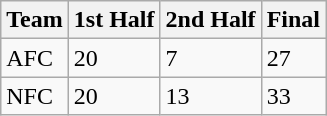<table class="wikitable">
<tr>
<th>Team</th>
<th>1st Half</th>
<th>2nd Half</th>
<th>Final</th>
</tr>
<tr>
<td>AFC</td>
<td>20</td>
<td>7</td>
<td>27</td>
</tr>
<tr>
<td>NFC</td>
<td>20</td>
<td>13</td>
<td>33</td>
</tr>
</table>
